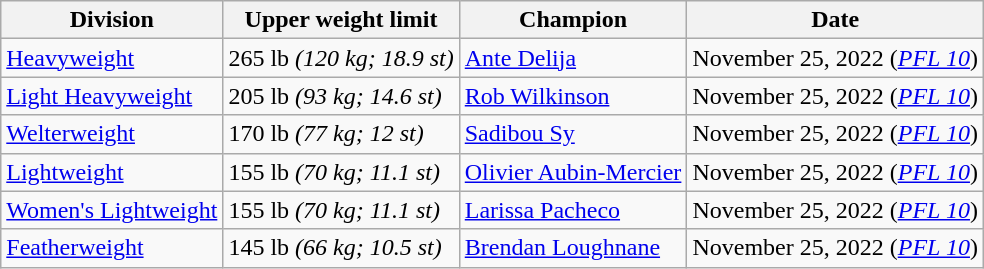<table class="wikitable">
<tr>
<th>Division</th>
<th>Upper weight limit</th>
<th>Champion</th>
<th>Date</th>
</tr>
<tr>
<td><a href='#'>Heavyweight</a></td>
<td>265 lb <em>(120 kg; 18.9 st)</em></td>
<td><a href='#'>Ante Delija</a></td>
<td>November 25, 2022 (<em><a href='#'>PFL 10</a></em>)</td>
</tr>
<tr>
<td><a href='#'>Light Heavyweight</a></td>
<td>205 lb <em>(93 kg; 14.6 st)</em></td>
<td><a href='#'>Rob Wilkinson</a></td>
<td>November 25, 2022 (<em><a href='#'>PFL 10</a></em>)</td>
</tr>
<tr>
<td><a href='#'>Welterweight</a></td>
<td>170 lb <em>(77 kg; 12 st)</em></td>
<td><a href='#'>Sadibou Sy</a></td>
<td>November 25, 2022 (<em><a href='#'>PFL 10</a></em>)</td>
</tr>
<tr>
<td><a href='#'>Lightweight</a></td>
<td>155 lb <em>(70 kg; 11.1 st)</em></td>
<td><a href='#'>Olivier Aubin-Mercier</a></td>
<td>November 25, 2022 (<em><a href='#'>PFL 10</a></em>)</td>
</tr>
<tr>
<td><a href='#'>Women's Lightweight</a></td>
<td>155 lb <em>(70 kg; 11.1 st)</em></td>
<td><a href='#'>Larissa Pacheco</a></td>
<td>November 25, 2022 (<em><a href='#'>PFL 10</a></em>)</td>
</tr>
<tr>
<td><a href='#'>Featherweight</a></td>
<td>145 lb <em>(66 kg; 10.5 st)</em></td>
<td><a href='#'>Brendan Loughnane</a></td>
<td>November 25, 2022 (<em><a href='#'>PFL 10</a></em>)</td>
</tr>
</table>
